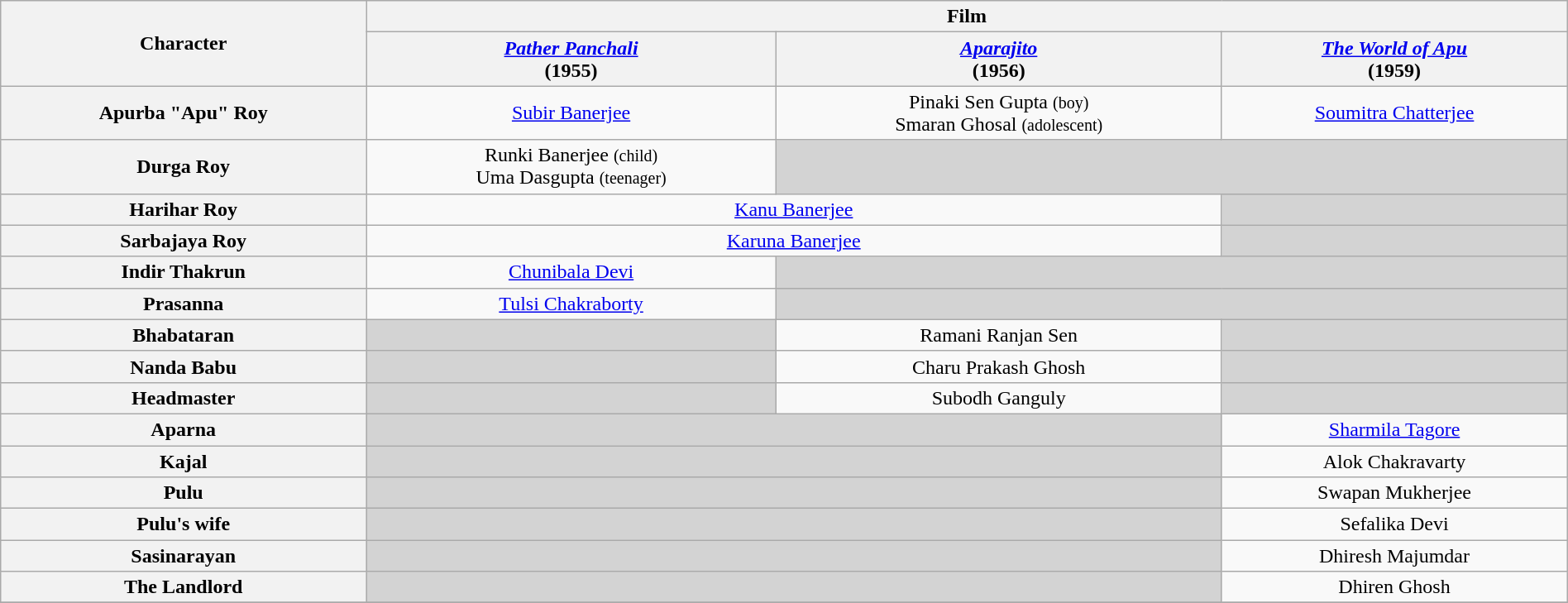<table class="wikitable"  style="text-align:center; width:100%;">
<tr>
<th rowspan="2">Character</th>
<th colspan="3">Film</th>
</tr>
<tr>
<th width:10%;"><em><a href='#'>Pather Panchali</a></em> <br>(1955)</th>
<th width:10%;"><em><a href='#'>Aparajito</a></em> <br>(1956)</th>
<th width:10%;"><em><a href='#'>The World of Apu</a></em> <br>(1959)</th>
</tr>
<tr>
<th>Apurba "Apu" Roy</th>
<td><a href='#'>Subir Banerjee</a></td>
<td>Pinaki Sen Gupta <small> (boy) </small> <br> Smaran Ghosal <small>(adolescent)</small></td>
<td><a href='#'>Soumitra Chatterjee</a></td>
</tr>
<tr>
<th>Durga Roy</th>
<td>Runki Banerjee <small> (child) </small> <br> Uma Dasgupta <small>(teenager)</small></td>
<td colspan="2" style="background:#d3d3d3;"></td>
</tr>
<tr>
<th>Harihar Roy</th>
<td colspan="2"><a href='#'>Kanu Banerjee</a></td>
<td style="background:#d3d3d3;"></td>
</tr>
<tr>
<th>Sarbajaya Roy</th>
<td colspan="2"><a href='#'>Karuna Banerjee</a></td>
<td style="background:#d3d3d3;"></td>
</tr>
<tr>
<th>Indir Thakrun</th>
<td><a href='#'>Chunibala Devi</a></td>
<td colspan="2" style="background:#d3d3d3;"></td>
</tr>
<tr>
<th>Prasanna</th>
<td><a href='#'>Tulsi Chakraborty</a></td>
<td colspan="2" style="background:#d3d3d3;"></td>
</tr>
<tr>
<th>Bhabataran</th>
<td style="background:#d3d3d3;"></td>
<td>Ramani Ranjan Sen</td>
<td style="background:#d3d3d3;"></td>
</tr>
<tr>
<th>Nanda Babu</th>
<td style="background:#d3d3d3;"></td>
<td>Charu Prakash Ghosh</td>
<td style="background:#d3d3d3;"></td>
</tr>
<tr>
<th>Headmaster</th>
<td style="background:#d3d3d3;"></td>
<td>Subodh Ganguly</td>
<td style="background:#d3d3d3;"></td>
</tr>
<tr>
<th>Aparna</th>
<td colspan="2" style="background:#d3d3d3;"></td>
<td><a href='#'>Sharmila Tagore</a></td>
</tr>
<tr>
<th>Kajal</th>
<td colspan="2" style="background:#d3d3d3;"></td>
<td>Alok Chakravarty</td>
</tr>
<tr>
<th>Pulu</th>
<td colspan="2" style="background:#d3d3d3;"></td>
<td>Swapan Mukherjee</td>
</tr>
<tr>
<th>Pulu's wife</th>
<td colspan="2" style="background:#d3d3d3;"></td>
<td>Sefalika Devi</td>
</tr>
<tr>
<th>Sasinarayan</th>
<td colspan="2" style="background:#d3d3d3;"></td>
<td>Dhiresh Majumdar</td>
</tr>
<tr>
<th>The Landlord</th>
<td colspan="2" style="background:#d3d3d3;"></td>
<td>Dhiren Ghosh</td>
</tr>
<tr>
</tr>
</table>
